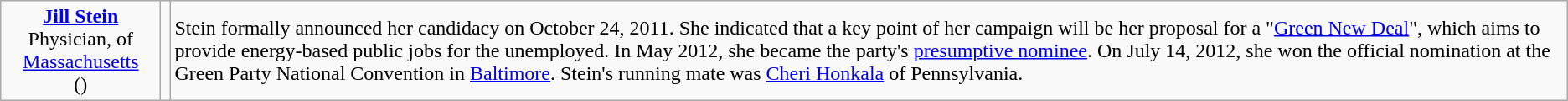<table class=wikitable>
<tr>
<td style="text-align:center; width:120px;"><strong><a href='#'>Jill Stein</a></strong><br>Physician, of <a href='#'>Massachusetts</a><br>()</td>
<td></td>
<td>Stein formally announced her candidacy on October 24, 2011. She indicated that a key point of her campaign will be her proposal for a "<a href='#'>Green New Deal</a>", which aims to provide energy-based public jobs for the unemployed. In May 2012, she became the party's <a href='#'>presumptive nominee</a>. On July 14, 2012, she won the official nomination at the Green Party National Convention in <a href='#'>Baltimore</a>. Stein's running mate was <a href='#'>Cheri Honkala</a> of Pennsylvania.</td>
</tr>
</table>
